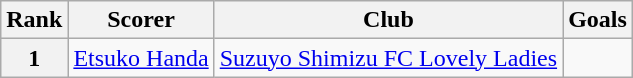<table class="wikitable">
<tr>
<th>Rank</th>
<th>Scorer</th>
<th>Club</th>
<th>Goals</th>
</tr>
<tr>
<th>1</th>
<td> <a href='#'>Etsuko Handa</a></td>
<td><a href='#'>Suzuyo Shimizu FC Lovely Ladies</a></td>
<td></td>
</tr>
</table>
